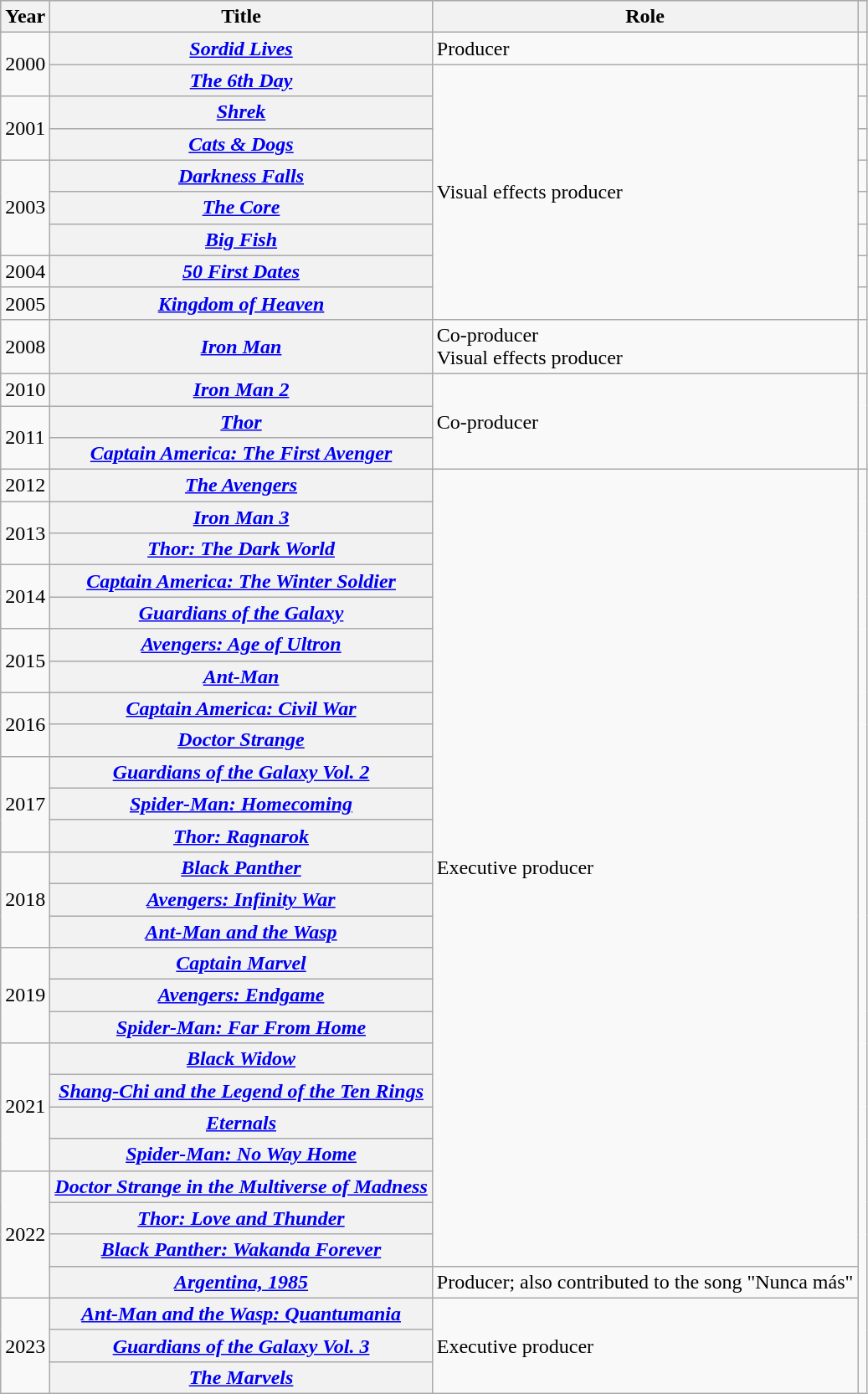<table class="wikitable plainrowheaders">
<tr style="background:#ccc; text-align:center;">
<th scope="col">Year</th>
<th scope="col">Title</th>
<th scope="col">Role</th>
<th scope="col"></th>
</tr>
<tr>
<td rowspan="2">2000</td>
<th scope="row"><em><a href='#'>Sordid Lives</a></em></th>
<td>Producer</td>
<td style="text-align:center;"></td>
</tr>
<tr>
<th scope="row"><em><a href='#'>The 6th Day</a></em></th>
<td rowspan="8">Visual effects producer</td>
<td style="text-align:center;"></td>
</tr>
<tr>
<td rowspan="2">2001</td>
<th scope="row"><em><a href='#'>Shrek</a></em></th>
<td style="text-align:center;"></td>
</tr>
<tr>
<th scope="row"><em><a href='#'>Cats & Dogs</a></em></th>
<td style="text-align:center;"></td>
</tr>
<tr>
<td rowspan="3">2003</td>
<th scope="row"><em><a href='#'>Darkness Falls</a></em></th>
<td style="text-align:center;"></td>
</tr>
<tr>
<th scope="row"><em><a href='#'>The Core</a></em></th>
<td style="text-align:center;"></td>
</tr>
<tr>
<th scope="row"><em><a href='#'>Big Fish</a></em></th>
<td style="text-align:center;"></td>
</tr>
<tr>
<td>2004</td>
<th scope="row"><em><a href='#'>50 First Dates</a></em></th>
<td style="text-align:center;"></td>
</tr>
<tr>
<td>2005</td>
<th scope="row"><em><a href='#'>Kingdom of Heaven</a></em></th>
<td style="text-align:center;"></td>
</tr>
<tr>
<td>2008</td>
<th scope="row"><em><a href='#'>Iron Man</a></em></th>
<td>Co-producer<br>Visual effects producer</td>
<td style="text-align:center;"><br></td>
</tr>
<tr>
<td>2010</td>
<th scope="row"><em><a href='#'>Iron Man 2</a></em></th>
<td rowspan="3">Co-producer</td>
<td rowspan="3" style="text-align:center;"></td>
</tr>
<tr>
<td rowspan="2">2011</td>
<th scope="row"><em><a href='#'>Thor</a></em></th>
</tr>
<tr>
<th scope="row"><em><a href='#'>Captain America: The First Avenger</a></em></th>
</tr>
<tr>
<td>2012</td>
<th scope="row"><em><a href='#'>The Avengers</a></em></th>
<td rowspan="25">Executive producer</td>
<td rowspan="29" style="text-align:center;"></td>
</tr>
<tr>
<td rowspan="2">2013</td>
<th scope="row"><em><a href='#'>Iron Man 3</a></em></th>
</tr>
<tr>
<th scope="row"><em><a href='#'>Thor: The Dark World</a></em></th>
</tr>
<tr>
<td rowspan="2">2014</td>
<th scope="row"><em><a href='#'>Captain America: The Winter Soldier</a></em></th>
</tr>
<tr>
<th scope="row"><em><a href='#'>Guardians of the Galaxy</a></em></th>
</tr>
<tr>
<td rowspan="2">2015</td>
<th scope="row"><em><a href='#'>Avengers: Age of Ultron</a></em></th>
</tr>
<tr>
<th scope="row"><em><a href='#'>Ant-Man</a></em></th>
</tr>
<tr>
<td rowspan="2">2016</td>
<th scope="row"><em><a href='#'>Captain America: Civil War</a></em></th>
</tr>
<tr>
<th scope="row"><em><a href='#'>Doctor Strange</a></em></th>
</tr>
<tr>
<td rowspan="3">2017</td>
<th scope="row"><em><a href='#'>Guardians of the Galaxy Vol. 2</a></em></th>
</tr>
<tr>
<th scope="row"><em><a href='#'>Spider-Man: Homecoming</a></em></th>
</tr>
<tr>
<th scope="row"><em><a href='#'>Thor: Ragnarok</a></em></th>
</tr>
<tr>
<td rowspan="3">2018</td>
<th scope="row"><em><a href='#'>Black Panther</a></em></th>
</tr>
<tr>
<th scope="row"><em><a href='#'>Avengers: Infinity War</a></em></th>
</tr>
<tr>
<th scope="row"><em><a href='#'>Ant-Man and the Wasp</a></em></th>
</tr>
<tr>
<td rowspan="3">2019</td>
<th scope="row"><em><a href='#'>Captain Marvel</a></em></th>
</tr>
<tr>
<th scope="row"><em><a href='#'>Avengers: Endgame</a></em></th>
</tr>
<tr>
<th scope="row"><em><a href='#'>Spider-Man: Far From Home</a></em></th>
</tr>
<tr>
<td rowspan="4">2021</td>
<th scope="row"><em><a href='#'>Black Widow</a></em></th>
</tr>
<tr>
<th scope="row"><em><a href='#'>Shang-Chi and the Legend of the Ten Rings</a></em></th>
</tr>
<tr>
<th scope="row"><em><a href='#'>Eternals</a></em></th>
</tr>
<tr>
<th scope="row"><em><a href='#'>Spider-Man: No Way Home</a></em></th>
</tr>
<tr>
<td rowspan="4">2022</td>
<th scope="row"><em><a href='#'>Doctor Strange in the Multiverse of Madness</a></em></th>
</tr>
<tr>
<th scope="row"><em><a href='#'>Thor: Love and Thunder</a></em></th>
</tr>
<tr>
<th scope="row"><em><a href='#'>Black Panther: Wakanda Forever</a></em></th>
</tr>
<tr>
<th scope="row"><em><a href='#'>Argentina, 1985</a></em></th>
<td>Producer; also contributed to the song "Nunca más"</td>
</tr>
<tr>
<td rowspan="3">2023</td>
<th scope="row"><em><a href='#'>Ant-Man and the Wasp: Quantumania</a></em></th>
<td rowspan="3">Executive producer</td>
</tr>
<tr>
<th scope="row"><em><a href='#'>Guardians of the Galaxy Vol. 3</a></em></th>
</tr>
<tr>
<th scope="row"><em><a href='#'>The Marvels</a></em></th>
</tr>
</table>
